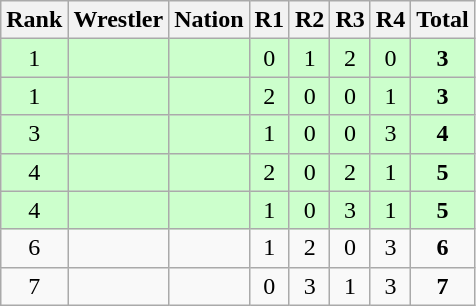<table class="wikitable sortable" style="text-align:center;">
<tr>
<th>Rank</th>
<th>Wrestler</th>
<th>Nation</th>
<th>R1</th>
<th>R2</th>
<th>R3</th>
<th>R4</th>
<th>Total</th>
</tr>
<tr style="background:#cfc;">
<td>1</td>
<td align=left></td>
<td align=left></td>
<td>0</td>
<td>1</td>
<td>2</td>
<td>0</td>
<td><strong>3</strong></td>
</tr>
<tr style="background:#cfc;">
<td>1</td>
<td align=left></td>
<td align=left></td>
<td>2</td>
<td>0</td>
<td>0</td>
<td>1</td>
<td><strong>3</strong></td>
</tr>
<tr style="background:#cfc;">
<td>3</td>
<td align=left></td>
<td align=left></td>
<td>1</td>
<td>0</td>
<td>0</td>
<td>3</td>
<td><strong>4</strong></td>
</tr>
<tr style="background:#cfc;">
<td>4</td>
<td align=left></td>
<td align=left></td>
<td>2</td>
<td>0</td>
<td>2</td>
<td>1</td>
<td><strong>5</strong></td>
</tr>
<tr style="background:#cfc;">
<td>4</td>
<td align=left></td>
<td align=left></td>
<td>1</td>
<td>0</td>
<td>3</td>
<td>1</td>
<td><strong>5</strong></td>
</tr>
<tr>
<td>6</td>
<td align=left></td>
<td align=left></td>
<td>1</td>
<td>2</td>
<td>0</td>
<td>3</td>
<td><strong>6</strong></td>
</tr>
<tr>
<td>7</td>
<td align=left></td>
<td align=left></td>
<td>0</td>
<td>3</td>
<td>1</td>
<td>3</td>
<td><strong>7</strong></td>
</tr>
</table>
